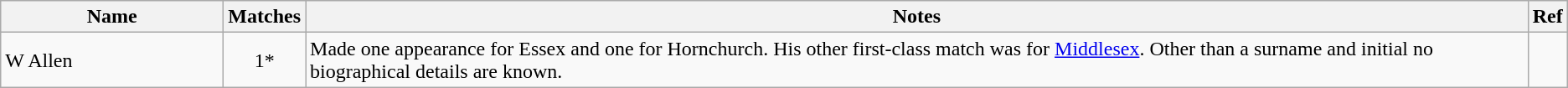<table class="wikitable">
<tr>
<th style="width:170px">Name</th>
<th>Matches</th>
<th>Notes</th>
<th>Ref</th>
</tr>
<tr>
<td>W Allen</td>
<td align=center>1*</td>
<td>Made one appearance for Essex and one for Hornchurch. His other first-class match was for <a href='#'>Middlesex</a>. Other than a surname and initial no biographical details are known.</td>
<td></td>
</tr>
</table>
